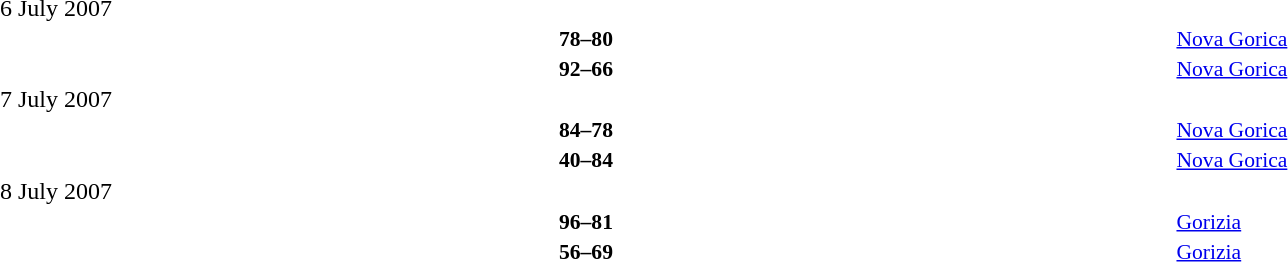<table style="width:100%;" cellspacing="1">
<tr>
<th width=25%></th>
<th width=3%></th>
<th width=6%></th>
<th width=3%></th>
<th width=25%></th>
</tr>
<tr>
<td>6 July 2007</td>
</tr>
<tr style=font-size:90%>
<td align=right><strong></strong></td>
<td></td>
<td align=center><strong>78–80</strong></td>
<td></td>
<td><strong></strong></td>
<td><a href='#'>Nova Gorica</a></td>
</tr>
<tr style=font-size:90%>
<td align=right><strong></strong></td>
<td></td>
<td align=center><strong>92–66</strong></td>
<td></td>
<td><strong></strong></td>
<td><a href='#'>Nova Gorica</a></td>
</tr>
<tr>
<td>7 July 2007</td>
</tr>
<tr style=font-size:90%>
<td align=right><strong></strong></td>
<td></td>
<td align=center><strong>84–78</strong></td>
<td></td>
<td><strong></strong></td>
<td><a href='#'>Nova Gorica</a></td>
</tr>
<tr style=font-size:90%>
<td align=right><strong></strong></td>
<td></td>
<td align=center><strong>40–84</strong></td>
<td></td>
<td><strong></strong></td>
<td><a href='#'>Nova Gorica</a></td>
</tr>
<tr>
<td>8 July 2007</td>
</tr>
<tr style=font-size:90%>
<td align=right><strong></strong></td>
<td></td>
<td align=center><strong>96–81</strong></td>
<td></td>
<td><strong></strong></td>
<td><a href='#'>Gorizia</a></td>
</tr>
<tr style=font-size:90%>
<td align=right><strong></strong></td>
<td></td>
<td align=center><strong>56–69</strong></td>
<td></td>
<td><strong></strong></td>
<td><a href='#'>Gorizia</a></td>
</tr>
</table>
